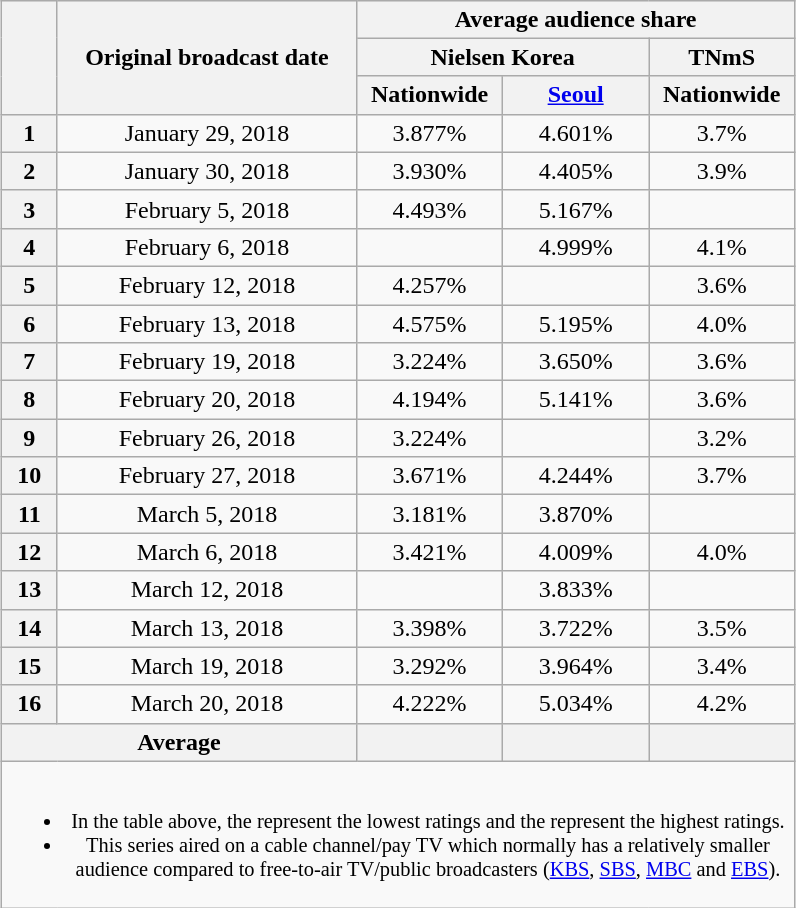<table class="wikitable" style="text-align:center;max-width:530px; margin-left: auto; margin-right: auto; border: none;">
<tr>
</tr>
<tr>
<th rowspan="3"></th>
<th rowspan="3">Original broadcast date</th>
<th colspan="4">Average audience share</th>
</tr>
<tr>
<th colspan="2">Nielsen Korea</th>
<th width="90">TNmS</th>
</tr>
<tr>
<th width="90">Nationwide</th>
<th width="90"><a href='#'>Seoul</a></th>
<th width="90">Nationwide</th>
</tr>
<tr>
<th>1</th>
<td>January 29, 2018</td>
<td>3.877%</td>
<td>4.601%</td>
<td>3.7%</td>
</tr>
<tr>
<th>2</th>
<td>January 30, 2018</td>
<td>3.930%</td>
<td>4.405%</td>
<td>3.9%</td>
</tr>
<tr>
<th>3</th>
<td>February 5, 2018</td>
<td>4.493%</td>
<td>5.167%</td>
<td></td>
</tr>
<tr>
<th>4</th>
<td>February 6, 2018</td>
<td></td>
<td>4.999%</td>
<td>4.1%</td>
</tr>
<tr>
<th>5</th>
<td>February 12, 2018</td>
<td>4.257%</td>
<td></td>
<td>3.6%</td>
</tr>
<tr>
<th>6</th>
<td>February 13, 2018</td>
<td>4.575%</td>
<td>5.195%</td>
<td>4.0%</td>
</tr>
<tr>
<th>7</th>
<td>February 19, 2018</td>
<td>3.224%</td>
<td>3.650%</td>
<td>3.6%</td>
</tr>
<tr>
<th>8</th>
<td>February 20, 2018</td>
<td>4.194%</td>
<td>5.141%</td>
<td>3.6%</td>
</tr>
<tr>
<th>9</th>
<td>February 26, 2018</td>
<td>3.224%</td>
<td></td>
<td>3.2%</td>
</tr>
<tr>
<th>10</th>
<td>February 27, 2018</td>
<td>3.671%</td>
<td>4.244%</td>
<td>3.7%</td>
</tr>
<tr>
<th>11</th>
<td>March 5, 2018</td>
<td>3.181%</td>
<td>3.870%</td>
<td></td>
</tr>
<tr>
<th>12</th>
<td>March 6, 2018</td>
<td>3.421%</td>
<td>4.009%</td>
<td>4.0%</td>
</tr>
<tr>
<th>13</th>
<td>March 12, 2018</td>
<td></td>
<td>3.833%</td>
<td></td>
</tr>
<tr>
<th>14</th>
<td>March 13, 2018</td>
<td>3.398%</td>
<td>3.722%</td>
<td>3.5%</td>
</tr>
<tr>
<th>15</th>
<td>March 19, 2018</td>
<td>3.292%</td>
<td>3.964%</td>
<td>3.4%</td>
</tr>
<tr>
<th>16</th>
<td>March 20, 2018</td>
<td>4.222%</td>
<td>5.034%</td>
<td>4.2%</td>
</tr>
<tr>
<th colspan="2">Average</th>
<th></th>
<th></th>
<th></th>
</tr>
<tr>
<td colspan="5" style="font-size:85%"><br><ul><li>In the table above, the <strong></strong> represent the lowest ratings and the <strong></strong> represent the highest ratings.</li><li>This series aired on a cable channel/pay TV which normally has a relatively smaller audience compared to free-to-air TV/public broadcasters (<a href='#'>KBS</a>, <a href='#'>SBS</a>, <a href='#'>MBC</a> and <a href='#'>EBS</a>).</li></ul></td>
</tr>
</table>
